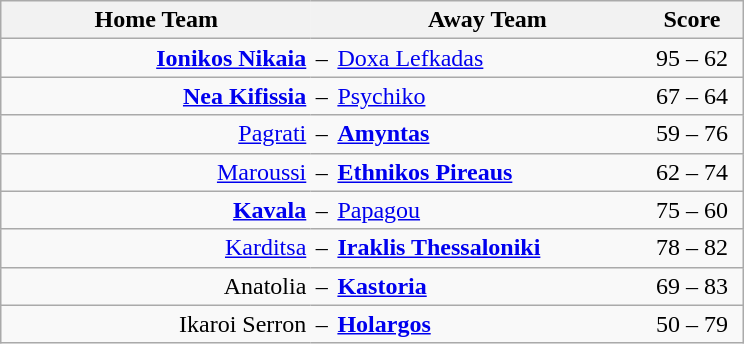<table class="wikitable" style="text-align: center; font-size:100%">
<tr>
<th style="border-right-style:hidden" width="200">Home Team</th>
<th style="border-right-style:hidden"></th>
<th style="border-right-style:hidden" width="200">Away Team</th>
<th width="60">Score</th>
</tr>
<tr>
<td align=right style="border-right-style:hidden"><strong><a href='#'>Ionikos Nikaia</a></strong></td>
<td style="border-right-style:hidden">–</td>
<td align=left style="border-right-style:hidden"><a href='#'>Doxa Lefkadas</a></td>
<td>95 – 62</td>
</tr>
<tr>
<td align=right style="border-right-style:hidden"><strong><a href='#'>Nea Kifissia</a></strong></td>
<td style="border-right-style:hidden">–</td>
<td align=left style="border-right-style:hidden"><a href='#'>Psychiko</a></td>
<td>67 – 64</td>
</tr>
<tr>
<td align=right style="border-right-style:hidden"><a href='#'>Pagrati</a></td>
<td style="border-right-style:hidden">–</td>
<td align=left style="border-right-style:hidden"><strong><a href='#'>Amyntas</a></strong></td>
<td>59 – 76</td>
</tr>
<tr>
<td align=right style="border-right-style:hidden"><a href='#'>Maroussi</a></td>
<td style="border-right-style:hidden">–</td>
<td align=left style="border-right-style:hidden"><strong><a href='#'>Ethnikos Pireaus</a></strong></td>
<td>62 – 74</td>
</tr>
<tr>
<td align=right style="border-right-style:hidden"><strong><a href='#'>Kavala</a></strong></td>
<td style="border-right-style:hidden">–</td>
<td align=left style="border-right-style:hidden"><a href='#'>Papagou</a></td>
<td>75 – 60</td>
</tr>
<tr>
<td align=right style="border-right-style:hidden"><a href='#'>Karditsa</a></td>
<td style="border-right-style:hidden">–</td>
<td align=left style="border-right-style:hidden"><strong><a href='#'>Iraklis Thessaloniki</a></strong></td>
<td>78 – 82</td>
</tr>
<tr>
<td align=right style="border-right-style:hidden">Anatolia</td>
<td style="border-right-style:hidden">–</td>
<td align=left style="border-right-style:hidden"><strong><a href='#'>Kastoria</a></strong></td>
<td>69 – 83</td>
</tr>
<tr>
<td align=right style="border-right-style:hidden">Ikaroi Serron</td>
<td style="border-right-style:hidden">–</td>
<td align=left style="border-right-style:hidden"><strong><a href='#'>Holargos</a></strong></td>
<td>50 – 79</td>
</tr>
</table>
